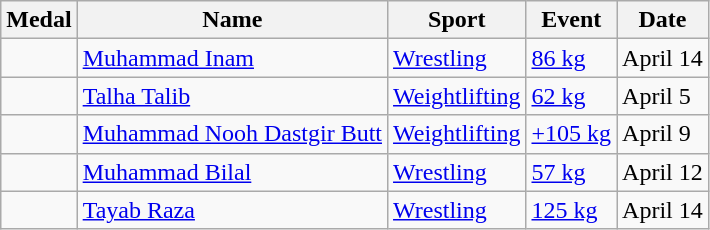<table class="wikitable sortable">
<tr>
<th>Medal</th>
<th>Name</th>
<th>Sport</th>
<th>Event</th>
<th>Date</th>
</tr>
<tr>
<td></td>
<td><a href='#'>Muhammad Inam</a></td>
<td><a href='#'>Wrestling</a></td>
<td><a href='#'>86 kg</a></td>
<td>April 14</td>
</tr>
<tr>
<td></td>
<td><a href='#'>Talha Talib</a></td>
<td><a href='#'>Weightlifting</a></td>
<td><a href='#'>62 kg</a></td>
<td>April 5</td>
</tr>
<tr>
<td></td>
<td><a href='#'>Muhammad Nooh Dastgir Butt</a></td>
<td><a href='#'>Weightlifting</a></td>
<td><a href='#'>+105 kg</a></td>
<td>April 9</td>
</tr>
<tr>
<td></td>
<td><a href='#'>Muhammad Bilal</a></td>
<td><a href='#'>Wrestling</a></td>
<td><a href='#'>57 kg</a></td>
<td>April 12</td>
</tr>
<tr>
<td></td>
<td><a href='#'>Tayab Raza</a></td>
<td><a href='#'>Wrestling</a></td>
<td><a href='#'>125 kg</a></td>
<td>April 14</td>
</tr>
</table>
